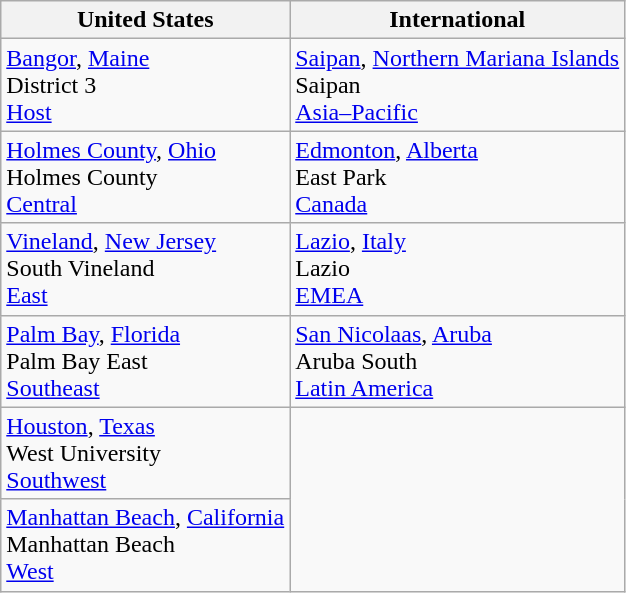<table class="wikitable">
<tr>
<th>United States</th>
<th>International</th>
</tr>
<tr>
<td> <a href='#'>Bangor</a>, <a href='#'>Maine</a><br>District 3<br><a href='#'>Host</a></td>
<td> <a href='#'>Saipan</a>, <a href='#'>Northern Mariana Islands</a><br>Saipan<br><a href='#'>Asia–Pacific</a></td>
</tr>
<tr>
<td> <a href='#'>Holmes County</a>, <a href='#'>Ohio</a><br>Holmes County<br><a href='#'>Central</a></td>
<td> <a href='#'>Edmonton</a>, <a href='#'>Alberta</a><br>East Park<br><a href='#'>Canada</a></td>
</tr>
<tr>
<td> <a href='#'>Vineland</a>, <a href='#'>New Jersey</a><br>South Vineland<br><a href='#'>East</a></td>
<td> <a href='#'>Lazio</a>, <a href='#'>Italy</a><br>Lazio<br><a href='#'>EMEA</a></td>
</tr>
<tr>
<td> <a href='#'>Palm Bay</a>, <a href='#'>Florida</a><br>Palm Bay East<br><a href='#'>Southeast</a></td>
<td> <a href='#'>San Nicolaas</a>, <a href='#'>Aruba</a><br>Aruba South<br><a href='#'>Latin America</a></td>
</tr>
<tr>
<td> <a href='#'>Houston</a>, <a href='#'>Texas</a><br>West University<br><a href='#'>Southwest</a></td>
<td rowspan=2></td>
</tr>
<tr>
<td> <a href='#'>Manhattan Beach</a>, <a href='#'>California</a><br>Manhattan Beach<br><a href='#'>West</a></td>
</tr>
</table>
